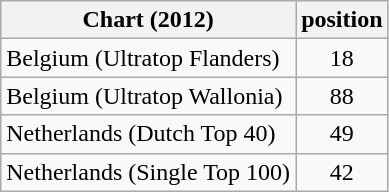<table class="wikitable sortable">
<tr>
<th>Chart (2012)</th>
<th>position</th>
</tr>
<tr>
<td>Belgium (Ultratop Flanders)</td>
<td style="text-align:center;">18</td>
</tr>
<tr>
<td>Belgium (Ultratop Wallonia)</td>
<td style="text-align:center;">88</td>
</tr>
<tr>
<td>Netherlands (Dutch Top 40)</td>
<td style="text-align:center;">49</td>
</tr>
<tr>
<td>Netherlands (Single Top 100)</td>
<td style="text-align:center;">42</td>
</tr>
</table>
